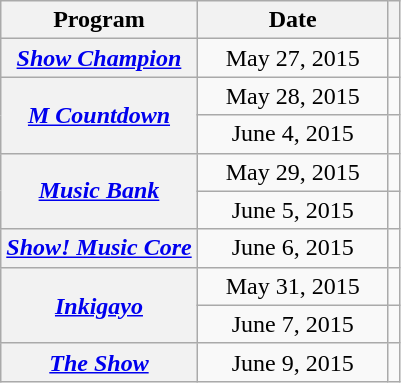<table class="sortable wikitable plainrowheaders" style="text-align:center;">
<tr>
<th scope="col">Program</th>
<th scope="col" width="120">Date</th>
<th scope="col" class="unsortable"></th>
</tr>
<tr>
<th scope="row"><em><a href='#'>Show Champion</a></em></th>
<td>May 27, 2015</td>
<td style="text-align:center;"></td>
</tr>
<tr>
<th scope="row" rowspan=2><em><a href='#'>M Countdown</a></em></th>
<td>May 28, 2015</td>
<td style="text-align:center;"></td>
</tr>
<tr>
<td>June 4, 2015</td>
<td style="text-align:center;"></td>
</tr>
<tr>
<th scope="row" rowspan=2><em><a href='#'>Music Bank</a></em></th>
<td>May 29, 2015</td>
<td style="text-align:center;"></td>
</tr>
<tr>
<td>June 5, 2015</td>
<td style="text-align:center;"></td>
</tr>
<tr>
<th scope="row"><em><a href='#'>Show! Music Core</a></em></th>
<td>June 6, 2015</td>
<td style="text-align:center;"></td>
</tr>
<tr>
<th scope="row" rowspan=2><em><a href='#'>Inkigayo</a></em></th>
<td>May 31, 2015</td>
<td style="text-align:center;"></td>
</tr>
<tr>
<td>June 7, 2015</td>
<td style="text-align:center;"></td>
</tr>
<tr>
<th scope="row"><em><a href='#'>The Show</a></em></th>
<td>June 9, 2015</td>
<td style="text-align:center;"></td>
</tr>
</table>
